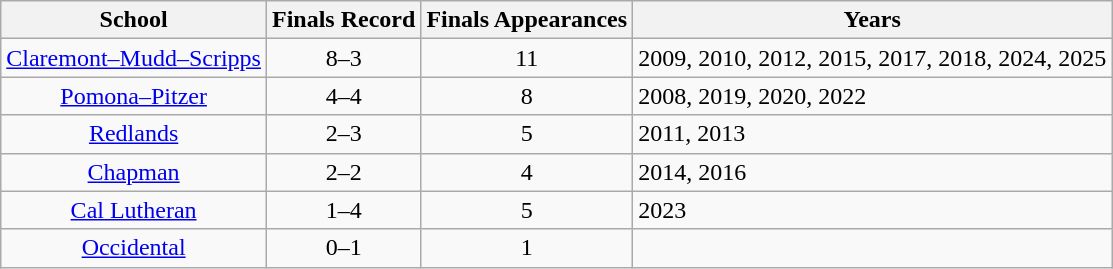<table class="wikitable sortable" style="text-align:center;">
<tr>
<th>School</th>
<th>Finals Record</th>
<th>Finals Appearances</th>
<th class=unsortable>Years</th>
</tr>
<tr>
<td><a href='#'>Claremont–Mudd–Scripps</a></td>
<td>8–3</td>
<td>11</td>
<td align=left>2009, 2010, 2012, 2015, 2017, 2018, 2024, 2025</td>
</tr>
<tr>
<td><a href='#'>Pomona–Pitzer</a></td>
<td>4–4</td>
<td>8</td>
<td align=left>2008, 2019, 2020, 2022</td>
</tr>
<tr>
<td><a href='#'>Redlands</a></td>
<td>2–3</td>
<td>5</td>
<td align=left>2011, 2013</td>
</tr>
<tr>
<td><a href='#'>Chapman</a></td>
<td>2–2</td>
<td>4</td>
<td align=left>2014, 2016</td>
</tr>
<tr>
<td><a href='#'>Cal Lutheran</a></td>
<td>1–4</td>
<td>5</td>
<td align=left>2023</td>
</tr>
<tr>
<td><a href='#'>Occidental</a></td>
<td>0–1</td>
<td>1</td>
<td align=left></td>
</tr>
</table>
